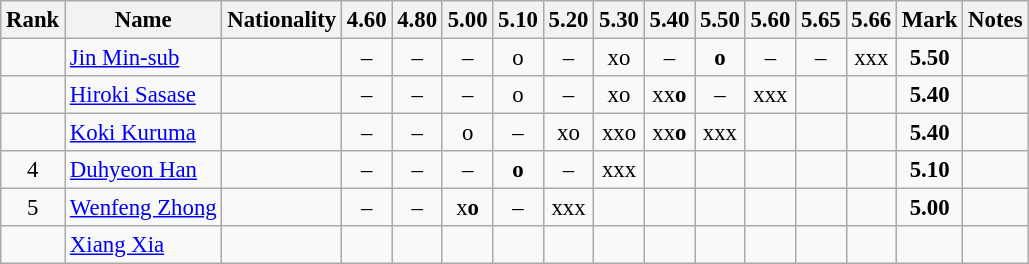<table class="wikitable sortable" style="text-align:center;font-size:95%">
<tr>
<th>Rank</th>
<th>Name</th>
<th>Nationality</th>
<th>4.60</th>
<th>4.80</th>
<th>5.00</th>
<th>5.10</th>
<th>5.20</th>
<th>5.30</th>
<th>5.40</th>
<th>5.50</th>
<th>5.60</th>
<th>5.65</th>
<th>5.66</th>
<th>Mark</th>
<th>Notes</th>
</tr>
<tr>
<td></td>
<td align=left><a href='#'>Jin Min-sub</a></td>
<td align=left></td>
<td>–</td>
<td>–</td>
<td>–</td>
<td>o</td>
<td>–</td>
<td>xo</td>
<td>–</td>
<td><strong>o</strong></td>
<td>–</td>
<td>–</td>
<td>xxx</td>
<td><strong>5.50</strong></td>
<td></td>
</tr>
<tr>
<td></td>
<td align=left><a href='#'>Hiroki Sasase</a></td>
<td align=left></td>
<td>–</td>
<td>–</td>
<td>–</td>
<td>o</td>
<td>–</td>
<td>xo</td>
<td>xx<strong>o</strong></td>
<td>–</td>
<td>xxx</td>
<td></td>
<td></td>
<td><strong>5.40</strong></td>
<td></td>
</tr>
<tr>
<td></td>
<td align=left><a href='#'>Koki Kuruma</a></td>
<td align=left></td>
<td>–</td>
<td>–</td>
<td>o</td>
<td>–</td>
<td>xo</td>
<td>xxo</td>
<td>xx<strong>o</strong></td>
<td>xxx</td>
<td></td>
<td></td>
<td></td>
<td><strong>5.40</strong></td>
<td></td>
</tr>
<tr>
<td>4</td>
<td align=left><a href='#'>Duhyeon Han</a></td>
<td align=left></td>
<td>–</td>
<td>–</td>
<td>–</td>
<td><strong>o</strong></td>
<td>–</td>
<td>xxx</td>
<td></td>
<td></td>
<td></td>
<td></td>
<td></td>
<td><strong>5.10</strong></td>
<td></td>
</tr>
<tr>
<td>5</td>
<td align=left><a href='#'>Wenfeng Zhong</a></td>
<td align=left></td>
<td>–</td>
<td>–</td>
<td>x<strong>o</strong></td>
<td>–</td>
<td>xxx</td>
<td></td>
<td></td>
<td></td>
<td></td>
<td></td>
<td></td>
<td><strong>5.00</strong></td>
<td></td>
</tr>
<tr>
<td></td>
<td align=left><a href='#'>Xiang Xia</a></td>
<td align=left></td>
<td></td>
<td></td>
<td></td>
<td></td>
<td></td>
<td></td>
<td></td>
<td></td>
<td></td>
<td></td>
<td></td>
<td></td>
<td></td>
</tr>
</table>
